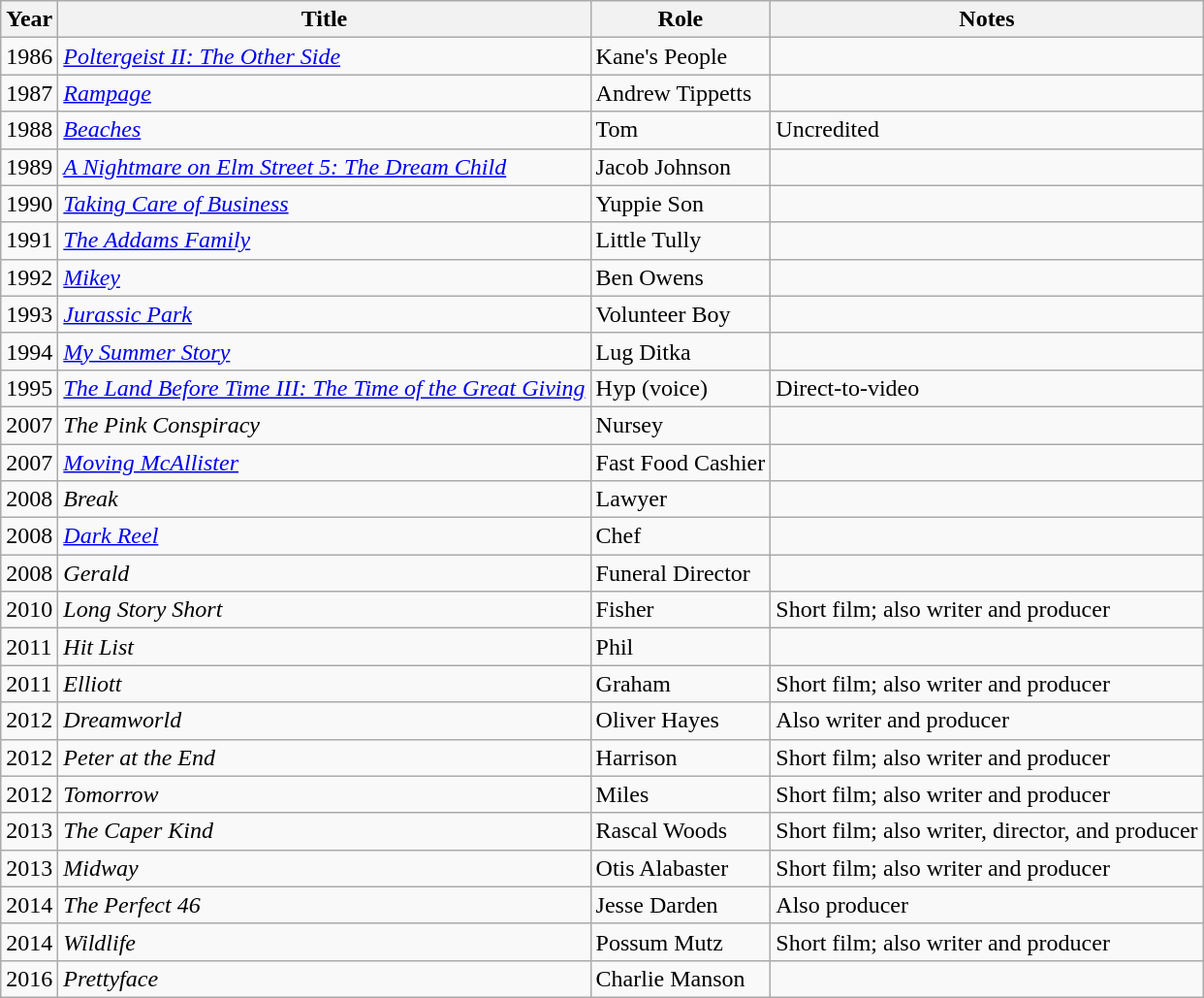<table class="wikitable sortable">
<tr>
<th>Year</th>
<th>Title</th>
<th>Role</th>
<th>Notes</th>
</tr>
<tr>
<td>1986</td>
<td><em><a href='#'>Poltergeist II: The Other Side</a></em></td>
<td>Kane's People</td>
<td></td>
</tr>
<tr>
<td>1987</td>
<td><em><a href='#'>Rampage</a></em></td>
<td>Andrew Tippetts</td>
<td></td>
</tr>
<tr>
<td>1988</td>
<td><em><a href='#'>Beaches</a></em></td>
<td>Tom</td>
<td>Uncredited</td>
</tr>
<tr>
<td>1989</td>
<td><em><a href='#'>A Nightmare on Elm Street 5: The Dream Child</a></em></td>
<td>Jacob Johnson</td>
<td></td>
</tr>
<tr>
<td>1990</td>
<td><em><a href='#'>Taking Care of Business</a></em></td>
<td>Yuppie Son</td>
<td></td>
</tr>
<tr>
<td>1991</td>
<td><em><a href='#'>The Addams Family</a></em></td>
<td>Little Tully</td>
<td></td>
</tr>
<tr>
<td>1992</td>
<td><em><a href='#'>Mikey</a></em></td>
<td>Ben Owens</td>
<td></td>
</tr>
<tr>
<td>1993</td>
<td><em><a href='#'>Jurassic Park</a></em></td>
<td>Volunteer Boy</td>
<td></td>
</tr>
<tr>
<td>1994</td>
<td><em><a href='#'>My Summer Story</a></em></td>
<td>Lug Ditka</td>
<td></td>
</tr>
<tr>
<td>1995</td>
<td><em><a href='#'>The Land Before Time III: The Time of the Great Giving</a></em></td>
<td>Hyp (voice)</td>
<td>Direct-to-video</td>
</tr>
<tr>
<td>2007</td>
<td><em>The Pink Conspiracy</em></td>
<td>Nursey</td>
<td></td>
</tr>
<tr>
<td>2007</td>
<td><em><a href='#'>Moving McAllister</a></em></td>
<td>Fast Food Cashier</td>
<td></td>
</tr>
<tr>
<td>2008</td>
<td><em>Break</em></td>
<td>Lawyer</td>
<td></td>
</tr>
<tr>
<td>2008</td>
<td><em><a href='#'>Dark Reel</a></em></td>
<td>Chef</td>
<td></td>
</tr>
<tr>
<td>2008</td>
<td><em>Gerald</em></td>
<td>Funeral Director</td>
<td></td>
</tr>
<tr>
<td>2010</td>
<td><em>Long Story Short</em></td>
<td>Fisher</td>
<td>Short film; also writer and producer</td>
</tr>
<tr>
<td>2011</td>
<td><em>Hit List</em></td>
<td>Phil</td>
<td></td>
</tr>
<tr>
<td>2011</td>
<td><em>Elliott</em></td>
<td>Graham</td>
<td>Short film; also writer and producer</td>
</tr>
<tr>
<td>2012</td>
<td><em>Dreamworld</em></td>
<td>Oliver Hayes</td>
<td>Also writer and producer</td>
</tr>
<tr>
<td>2012</td>
<td><em>Peter at the End</em></td>
<td>Harrison</td>
<td>Short film; also writer and producer</td>
</tr>
<tr>
<td>2012</td>
<td><em>Tomorrow</em></td>
<td>Miles</td>
<td>Short film; also writer and producer</td>
</tr>
<tr>
<td>2013</td>
<td><em>The Caper Kind</em></td>
<td>Rascal Woods</td>
<td>Short film; also writer, director, and producer</td>
</tr>
<tr>
<td>2013</td>
<td><em>Midway</em></td>
<td>Otis Alabaster</td>
<td>Short film; also writer and producer</td>
</tr>
<tr>
<td>2014</td>
<td><em>The Perfect 46</em></td>
<td>Jesse Darden</td>
<td>Also producer</td>
</tr>
<tr>
<td>2014</td>
<td><em>Wildlife</em></td>
<td>Possum Mutz</td>
<td>Short film; also writer and producer</td>
</tr>
<tr>
<td>2016</td>
<td><em>Prettyface</em></td>
<td>Charlie Manson</td>
<td></td>
</tr>
</table>
